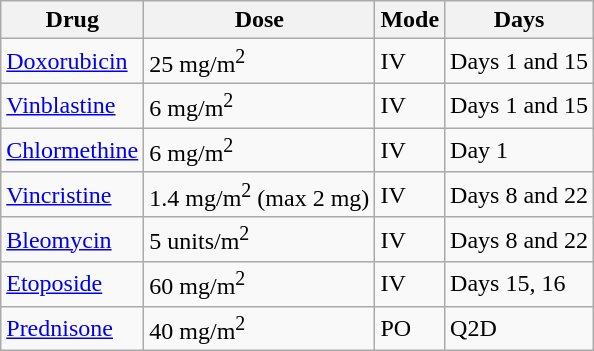<table class="wikitable">
<tr>
<th>Drug</th>
<th>Dose</th>
<th>Mode</th>
<th>Days</th>
</tr>
<tr>
<td><a href='#'>Doxorubicin</a></td>
<td>25 mg/m<sup>2</sup></td>
<td>IV</td>
<td>Days 1 and 15</td>
</tr>
<tr>
<td><a href='#'>Vinblastine</a></td>
<td>6 mg/m<sup>2</sup></td>
<td>IV</td>
<td>Days 1 and 15</td>
</tr>
<tr>
<td><a href='#'>Chlormethine</a></td>
<td>6 mg/m<sup>2</sup></td>
<td>IV</td>
<td>Day 1</td>
</tr>
<tr>
<td><a href='#'>Vincristine</a></td>
<td>1.4 mg/m<sup>2</sup> (max 2 mg)</td>
<td>IV</td>
<td>Days 8 and 22</td>
</tr>
<tr>
<td><a href='#'>Bleomycin</a></td>
<td>5 units/m<sup>2</sup></td>
<td>IV</td>
<td>Days 8 and 22</td>
</tr>
<tr>
<td><a href='#'>Etoposide</a></td>
<td>60 mg/m<sup>2</sup></td>
<td>IV</td>
<td>Days 15, 16</td>
</tr>
<tr>
<td><a href='#'>Prednisone</a></td>
<td>40 mg/m<sup>2</sup></td>
<td>PO</td>
<td>Q2D</td>
</tr>
</table>
